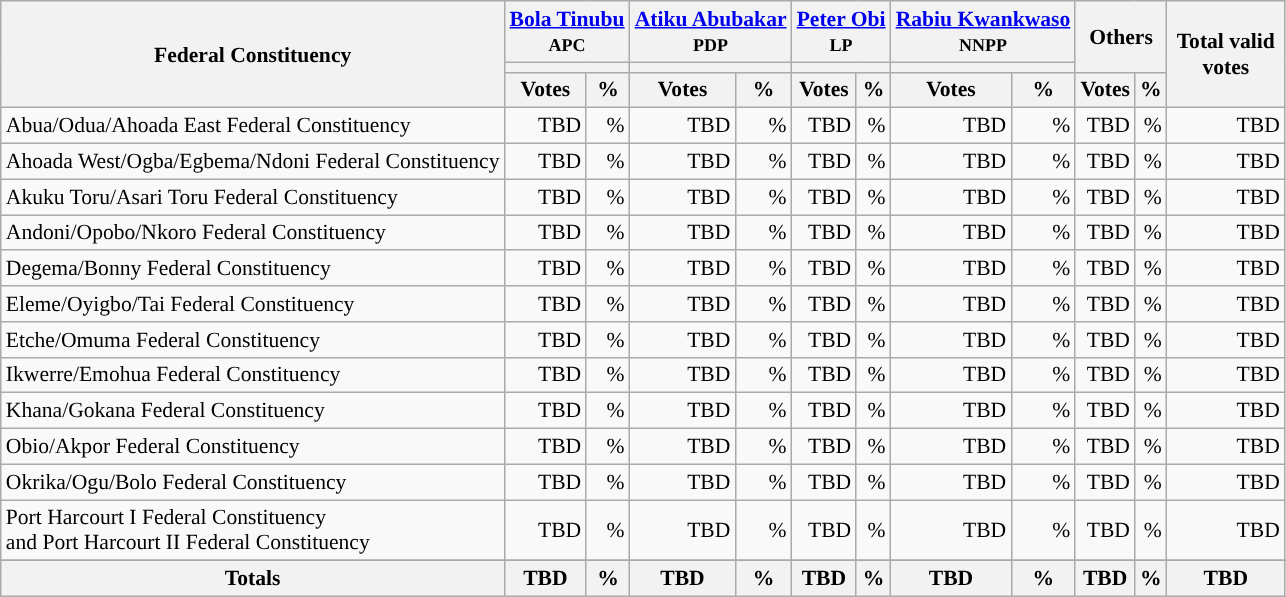<table class="wikitable sortable" style="text-align:right; font-size:90%">
<tr>
<th rowspan="3" style="max-width:7.5em;">Federal Constituency</th>
<th colspan="2"><a href='#'>Bola Tinubu</a><br><small>APC</small></th>
<th colspan="2"><a href='#'>Atiku Abubakar</a><br><small>PDP</small></th>
<th colspan="2"><a href='#'>Peter Obi</a><br><small>LP</small></th>
<th colspan="2"><a href='#'>Rabiu Kwankwaso</a><br><small>NNPP</small></th>
<th colspan="2" rowspan="2">Others</th>
<th rowspan="3" style="max-width:5em;">Total valid votes</th>
</tr>
<tr>
<th colspan=2 style="background-color:"></th>
<th colspan=2 style="background-color:"></th>
<th colspan=2 style="background-color:"></th>
<th colspan=2 style="background-color:"></th>
</tr>
<tr>
<th>Votes</th>
<th>%</th>
<th>Votes</th>
<th>%</th>
<th>Votes</th>
<th>%</th>
<th>Votes</th>
<th>%</th>
<th>Votes</th>
<th>%</th>
</tr>
<tr style="background-color:#">
<td style="text-align:left;">Abua/Odua/Ahoada East Federal Constituency</td>
<td>TBD</td>
<td>%</td>
<td>TBD</td>
<td>%</td>
<td>TBD</td>
<td>%</td>
<td>TBD</td>
<td>%</td>
<td>TBD</td>
<td>%</td>
<td>TBD</td>
</tr>
<tr style="background-color:#">
<td style="text-align:left;">Ahoada West/Ogba/Egbema/Ndoni Federal Constituency</td>
<td>TBD</td>
<td>%</td>
<td>TBD</td>
<td>%</td>
<td>TBD</td>
<td>%</td>
<td>TBD</td>
<td>%</td>
<td>TBD</td>
<td>%</td>
<td>TBD</td>
</tr>
<tr style="background-color:#">
<td style="text-align:left;">Akuku Toru/Asari Toru Federal Constituency</td>
<td>TBD</td>
<td>%</td>
<td>TBD</td>
<td>%</td>
<td>TBD</td>
<td>%</td>
<td>TBD</td>
<td>%</td>
<td>TBD</td>
<td>%</td>
<td>TBD</td>
</tr>
<tr style="background-color:#">
<td style="text-align:left;">Andoni/Opobo/Nkoro Federal Constituency</td>
<td>TBD</td>
<td>%</td>
<td>TBD</td>
<td>%</td>
<td>TBD</td>
<td>%</td>
<td>TBD</td>
<td>%</td>
<td>TBD</td>
<td>%</td>
<td>TBD</td>
</tr>
<tr style="background-color:#">
<td style="text-align:left;">Degema/Bonny Federal Constituency</td>
<td>TBD</td>
<td>%</td>
<td>TBD</td>
<td>%</td>
<td>TBD</td>
<td>%</td>
<td>TBD</td>
<td>%</td>
<td>TBD</td>
<td>%</td>
<td>TBD</td>
</tr>
<tr style="background-color:#">
<td style="text-align:left;">Eleme/Oyigbo/Tai Federal Constituency</td>
<td>TBD</td>
<td>%</td>
<td>TBD</td>
<td>%</td>
<td>TBD</td>
<td>%</td>
<td>TBD</td>
<td>%</td>
<td>TBD</td>
<td>%</td>
<td>TBD</td>
</tr>
<tr style="background-color:#">
<td style="text-align:left;">Etche/Omuma Federal Constituency</td>
<td>TBD</td>
<td>%</td>
<td>TBD</td>
<td>%</td>
<td>TBD</td>
<td>%</td>
<td>TBD</td>
<td>%</td>
<td>TBD</td>
<td>%</td>
<td>TBD</td>
</tr>
<tr style="background-color:#">
<td style="text-align:left;">Ikwerre/Emohua Federal Constituency</td>
<td>TBD</td>
<td>%</td>
<td>TBD</td>
<td>%</td>
<td>TBD</td>
<td>%</td>
<td>TBD</td>
<td>%</td>
<td>TBD</td>
<td>%</td>
<td>TBD</td>
</tr>
<tr style="background-color:#">
<td style="text-align:left;">Khana/Gokana Federal Constituency</td>
<td>TBD</td>
<td>%</td>
<td>TBD</td>
<td>%</td>
<td>TBD</td>
<td>%</td>
<td>TBD</td>
<td>%</td>
<td>TBD</td>
<td>%</td>
<td>TBD</td>
</tr>
<tr style="background-color:#">
<td style="text-align:left;">Obio/Akpor Federal Constituency</td>
<td>TBD</td>
<td>%</td>
<td>TBD</td>
<td>%</td>
<td>TBD</td>
<td>%</td>
<td>TBD</td>
<td>%</td>
<td>TBD</td>
<td>%</td>
<td>TBD</td>
</tr>
<tr style="background-color:#">
<td style="text-align:left;">Okrika/Ogu/Bolo Federal Constituency</td>
<td>TBD</td>
<td>%</td>
<td>TBD</td>
<td>%</td>
<td>TBD</td>
<td>%</td>
<td>TBD</td>
<td>%</td>
<td>TBD</td>
<td>%</td>
<td>TBD</td>
</tr>
<tr style="background-color:#">
<td style="text-align:left;">Port Harcourt I Federal Constituency<br>and Port Harcourt II Federal Constituency</td>
<td>TBD</td>
<td>%</td>
<td>TBD</td>
<td>%</td>
<td>TBD</td>
<td>%</td>
<td>TBD</td>
<td>%</td>
<td>TBD</td>
<td>%</td>
<td>TBD</td>
</tr>
<tr>
</tr>
<tr>
<th>Totals</th>
<th>TBD</th>
<th>%</th>
<th>TBD</th>
<th>%</th>
<th>TBD</th>
<th>%</th>
<th>TBD</th>
<th>%</th>
<th>TBD</th>
<th>%</th>
<th>TBD</th>
</tr>
</table>
